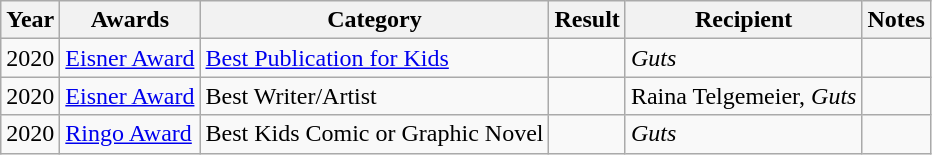<table class=" wikitable plainrowheaders " style="table-layout: fixed; margin-right: 0; ">
<tr>
<th scope="col">Year</th>
<th scope="col">Awards</th>
<th scope="col">Category</th>
<th scope="col">Result</th>
<th scope="col">Recipient</th>
<th scope="col" class="unsortable">Notes</th>
</tr>
<tr>
<td>2020</td>
<td><a href='#'>Eisner Award</a></td>
<td><a href='#'>Best Publication for Kids</a></td>
<td></td>
<td><em>Guts</em></td>
<td></td>
</tr>
<tr>
<td>2020</td>
<td><a href='#'>Eisner Award</a></td>
<td>Best Writer/Artist</td>
<td></td>
<td>Raina Telgemeier, <em>Guts</em></td>
<td></td>
</tr>
<tr>
<td>2020</td>
<td><a href='#'>Ringo Award</a></td>
<td>Best Kids Comic or Graphic Novel</td>
<td></td>
<td><em>Guts</em></td>
<td></td>
</tr>
</table>
